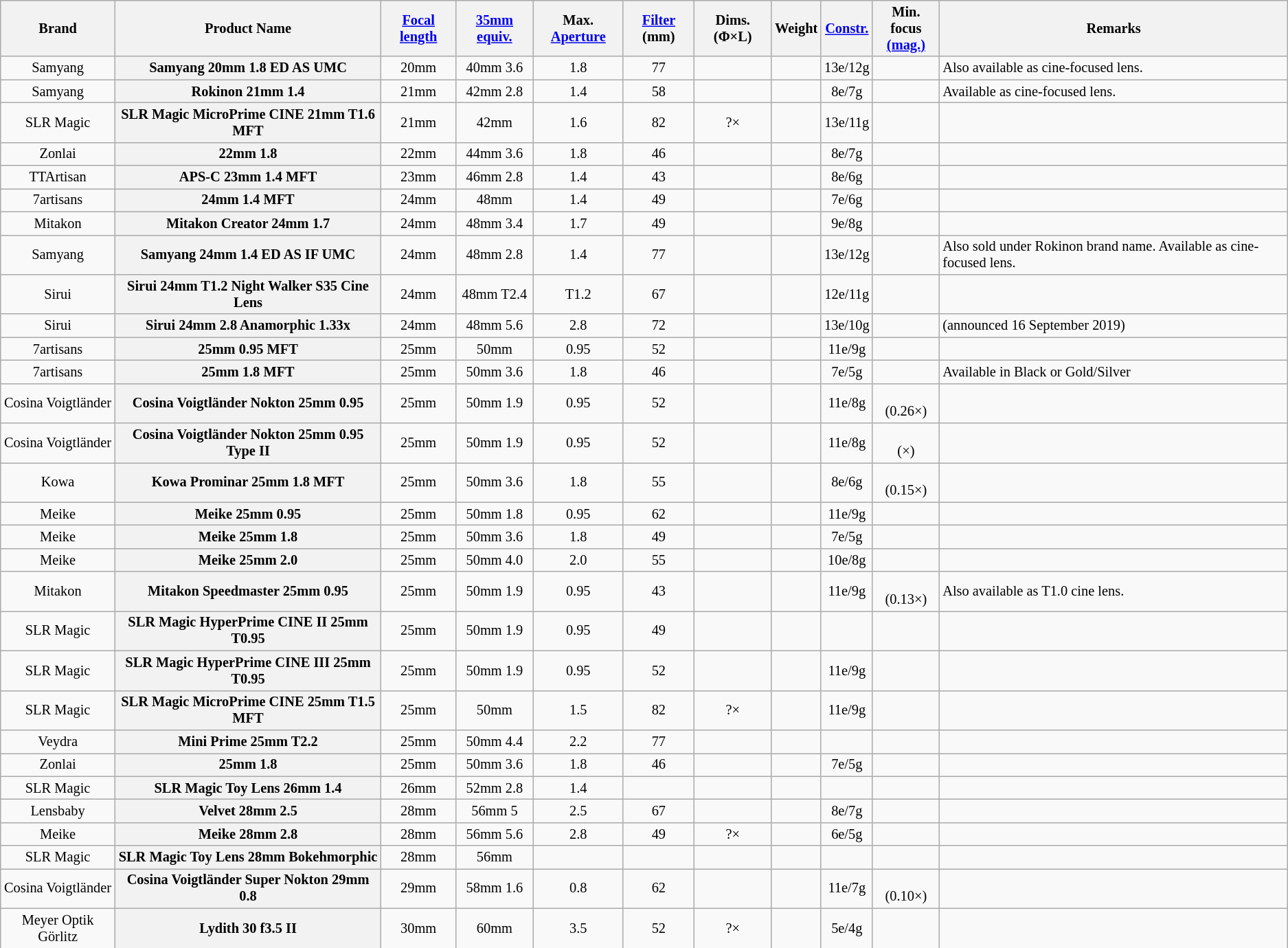<table class="wikitable sortable" style="font-size:85%;text-align:center;">
<tr>
<th>Brand</th>
<th>Product Name</th>
<th><a href='#'>Focal length</a></th>
<th><a href='#'>35mm equiv.</a></th>
<th>Max. <a href='#'>Aperture</a></th>
<th><a href='#'>Filter</a> (mm)</th>
<th>Dims. (Φ×L)</th>
<th>Weight</th>
<th><a href='#'>Constr.</a></th>
<th>Min. focus<br><a href='#'>(mag.)</a></th>
<th class="unsortable">Remarks</th>
</tr>
<tr>
<td>Samyang</td>
<th>Samyang 20mm 1.8 ED AS UMC</th>
<td>20mm</td>
<td>40mm 3.6</td>
<td>1.8</td>
<td>77</td>
<td></td>
<td></td>
<td>13e/12g</td>
<td></td>
<td style="text-align:left;"> Also available as cine-focused lens.</td>
</tr>
<tr>
<td>Samyang</td>
<th>Rokinon 21mm 1.4</th>
<td>21mm</td>
<td>42mm 2.8</td>
<td>1.4</td>
<td>58</td>
<td></td>
<td></td>
<td>8e/7g</td>
<td></td>
<td style="text-align:left;"> Available as cine-focused lens.</td>
</tr>
<tr>
<td>SLR Magic</td>
<th>SLR Magic MicroPrime CINE 21mm T1.6 MFT</th>
<td>21mm</td>
<td>42mm</td>
<td>1.6</td>
<td>82</td>
<td>?×</td>
<td></td>
<td>13e/11g</td>
<td></td>
<td style="text-align:left;"></td>
</tr>
<tr>
<td>Zonlai</td>
<th>22mm 1.8</th>
<td>22mm</td>
<td>44mm 3.6</td>
<td>1.8</td>
<td>46</td>
<td></td>
<td></td>
<td>8e/7g</td>
<td></td>
<td style="text-align:left;"></td>
</tr>
<tr>
<td>TTArtisan</td>
<th>APS-C 23mm 1.4 MFT</th>
<td>23mm</td>
<td>46mm 2.8</td>
<td>1.4</td>
<td>43</td>
<td></td>
<td></td>
<td>8e/6g</td>
<td></td>
<td style="text-align:left;"></td>
</tr>
<tr>
<td>7artisans</td>
<th>24mm 1.4 MFT</th>
<td>24mm</td>
<td>48mm</td>
<td>1.4</td>
<td>49</td>
<td></td>
<td></td>
<td>7e/6g</td>
<td></td>
<td style="text-align:left;"></td>
</tr>
<tr>
<td>Mitakon</td>
<th>Mitakon Creator 24mm 1.7</th>
<td>24mm</td>
<td>48mm 3.4</td>
<td>1.7</td>
<td>49</td>
<td></td>
<td></td>
<td>9e/8g</td>
<td></td>
<td style="text-align:left;"></td>
</tr>
<tr>
<td>Samyang</td>
<th>Samyang 24mm 1.4 ED AS IF UMC</th>
<td>24mm</td>
<td>48mm 2.8</td>
<td>1.4</td>
<td>77</td>
<td></td>
<td></td>
<td>13e/12g</td>
<td></td>
<td style="text-align:left;">Also sold under Rokinon brand name. Available as cine-focused lens.</td>
</tr>
<tr>
<td>Sirui</td>
<th>Sirui 24mm T1.2 Night Walker S35 Cine Lens</th>
<td>24mm</td>
<td>48mm T2.4</td>
<td>T1.2</td>
<td>67</td>
<td></td>
<td></td>
<td>12e/11g</td>
<td></td>
<td style="text-align:left;"></td>
</tr>
<tr>
<td>Sirui</td>
<th>Sirui 24mm 2.8 Anamorphic 1.33x</th>
<td>24mm</td>
<td>48mm 5.6</td>
<td>2.8</td>
<td>72</td>
<td></td>
<td></td>
<td>13e/10g</td>
<td></td>
<td style="text-align:left;">(announced 16 September 2019)</td>
</tr>
<tr>
<td>7artisans</td>
<th>25mm 0.95 MFT</th>
<td>25mm</td>
<td>50mm</td>
<td>0.95</td>
<td>52</td>
<td></td>
<td></td>
<td>11e/9g</td>
<td></td>
<td style="text-align:left;"></td>
</tr>
<tr>
<td>7artisans</td>
<th>25mm 1.8 MFT</th>
<td>25mm</td>
<td>50mm 3.6</td>
<td>1.8</td>
<td>46</td>
<td></td>
<td></td>
<td>7e/5g</td>
<td></td>
<td style="text-align:left;">Available in Black or Gold/Silver</td>
</tr>
<tr>
<td>Cosina Voigtländer</td>
<th>Cosina Voigtländer Nokton 25mm 0.95</th>
<td>25mm</td>
<td>50mm 1.9</td>
<td>0.95</td>
<td>52</td>
<td></td>
<td></td>
<td>11e/8g</td>
<td><br>(0.26×)</td>
<td style="text-align:left;"></td>
</tr>
<tr>
<td>Cosina Voigtländer</td>
<th>Cosina Voigtländer Nokton 25mm 0.95 Type II</th>
<td>25mm</td>
<td>50mm 1.9</td>
<td>0.95</td>
<td>52</td>
<td></td>
<td></td>
<td>11e/8g</td>
<td><br>(×)</td>
<td style="text-align:left;"></td>
</tr>
<tr>
<td>Kowa</td>
<th>Kowa Prominar 25mm 1.8 MFT</th>
<td>25mm</td>
<td>50mm 3.6</td>
<td>1.8</td>
<td>55</td>
<td></td>
<td></td>
<td>8e/6g</td>
<td><br>(0.15×)</td>
<td style="text-align:left;"></td>
</tr>
<tr>
<td>Meike</td>
<th>Meike 25mm 0.95</th>
<td>25mm</td>
<td>50mm 1.8</td>
<td>0.95</td>
<td>62</td>
<td></td>
<td></td>
<td>11e/9g</td>
<td></td>
<td style="text-align:left;"></td>
</tr>
<tr>
<td>Meike</td>
<th>Meike 25mm 1.8</th>
<td>25mm</td>
<td>50mm 3.6</td>
<td>1.8</td>
<td>49</td>
<td></td>
<td></td>
<td>7e/5g</td>
<td></td>
<td style="text-align:left;"></td>
</tr>
<tr>
<td>Meike</td>
<th>Meike 25mm 2.0</th>
<td>25mm</td>
<td>50mm 4.0</td>
<td>2.0</td>
<td>55</td>
<td></td>
<td></td>
<td>10e/8g</td>
<td></td>
<td style="text-align:left;"></td>
</tr>
<tr>
<td>Mitakon</td>
<th>Mitakon Speedmaster 25mm 0.95</th>
<td>25mm</td>
<td>50mm 1.9</td>
<td>0.95</td>
<td>43</td>
<td></td>
<td></td>
<td>11e/9g</td>
<td><br>(0.13×)</td>
<td style="text-align:left;"> Also available as T1.0 cine lens.</td>
</tr>
<tr>
<td>SLR Magic</td>
<th>SLR Magic HyperPrime CINE II 25mm T0.95</th>
<td>25mm</td>
<td>50mm 1.9</td>
<td>0.95</td>
<td>49</td>
<td></td>
<td></td>
<td></td>
<td></td>
<td style="text-align:left;"></td>
</tr>
<tr>
<td>SLR Magic</td>
<th>SLR Magic HyperPrime CINE III 25mm T0.95</th>
<td>25mm</td>
<td>50mm 1.9</td>
<td>0.95</td>
<td>52</td>
<td></td>
<td></td>
<td>11e/9g</td>
<td></td>
<td style="text-align:left;"></td>
</tr>
<tr>
<td>SLR Magic</td>
<th>SLR Magic MicroPrime CINE 25mm T1.5 MFT</th>
<td>25mm</td>
<td>50mm</td>
<td>1.5</td>
<td>82</td>
<td>?×</td>
<td></td>
<td>11e/9g</td>
<td></td>
<td style="text-align:left;"></td>
</tr>
<tr>
<td>Veydra</td>
<th>Mini Prime 25mm T2.2</th>
<td>25mm</td>
<td>50mm 4.4</td>
<td>2.2</td>
<td>77</td>
<td></td>
<td></td>
<td></td>
<td></td>
<td style="text-align:left;"></td>
</tr>
<tr>
<td>Zonlai</td>
<th>25mm 1.8</th>
<td>25mm</td>
<td>50mm 3.6</td>
<td>1.8</td>
<td>46</td>
<td></td>
<td></td>
<td>7e/5g</td>
<td></td>
<td style="text-align:left;"></td>
</tr>
<tr>
<td>SLR Magic</td>
<th>SLR Magic Toy Lens 26mm 1.4</th>
<td>26mm</td>
<td>52mm 2.8</td>
<td>1.4</td>
<td></td>
<td></td>
<td></td>
<td></td>
<td></td>
<td style="text-align:left;"></td>
</tr>
<tr>
<td>Lensbaby</td>
<th>Velvet 28mm 2.5</th>
<td>28mm</td>
<td>56mm 5</td>
<td>2.5</td>
<td>67</td>
<td></td>
<td></td>
<td>8e/7g</td>
<td></td>
<td style="text-align:left;"></td>
</tr>
<tr>
<td>Meike</td>
<th>Meike 28mm 2.8</th>
<td>28mm</td>
<td>56mm 5.6</td>
<td>2.8</td>
<td>49</td>
<td>?×</td>
<td></td>
<td>6e/5g</td>
<td></td>
<td style="text-align:left;"></td>
</tr>
<tr>
<td>SLR Magic</td>
<th>SLR Magic Toy Lens 28mm Bokehmorphic</th>
<td>28mm</td>
<td>56mm</td>
<td></td>
<td></td>
<td></td>
<td></td>
<td></td>
<td></td>
<td style="text-align:left;"></td>
</tr>
<tr>
<td>Cosina Voigtländer</td>
<th>Cosina Voigtländer Super Nokton 29mm 0.8</th>
<td>29mm</td>
<td>58mm 1.6</td>
<td>0.8</td>
<td>62</td>
<td></td>
<td></td>
<td>11e/7g</td>
<td><br>(0.10×)</td>
<td style="text-align:left;"></td>
</tr>
<tr>
<td>Meyer Optik Görlitz</td>
<th>Lydith 30 f3.5 II</th>
<td>30mm</td>
<td>60mm</td>
<td>3.5</td>
<td>52</td>
<td>?×</td>
<td></td>
<td>5e/4g</td>
<td></td>
<td style="text-align:left;"></td>
</tr>
</table>
